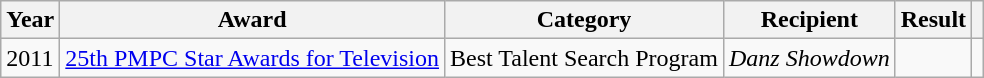<table class="wikitable">
<tr>
<th>Year</th>
<th>Award</th>
<th>Category</th>
<th>Recipient</th>
<th>Result</th>
<th></th>
</tr>
<tr>
<td>2011</td>
<td><a href='#'>25th PMPC Star Awards for Television</a></td>
<td>Best Talent Search Program</td>
<td><em>Danz Showdown</em></td>
<td></td>
<td></td>
</tr>
</table>
